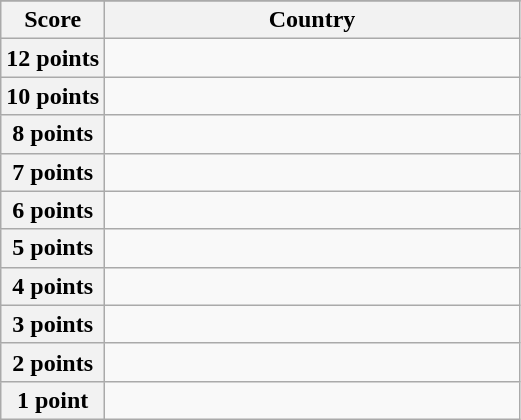<table class="wikitable">
<tr>
</tr>
<tr>
<th scope="col" width="20%">Score</th>
<th scope="col">Country</th>
</tr>
<tr>
<th scope="row">12 points</th>
<td></td>
</tr>
<tr>
<th scope="row">10 points</th>
<td></td>
</tr>
<tr>
<th scope="row">8 points</th>
<td></td>
</tr>
<tr>
<th scope="row">7 points</th>
<td></td>
</tr>
<tr>
<th scope="row">6 points</th>
<td></td>
</tr>
<tr>
<th scope="row">5 points</th>
<td></td>
</tr>
<tr>
<th scope="row">4 points</th>
<td></td>
</tr>
<tr>
<th scope="row">3 points</th>
<td></td>
</tr>
<tr>
<th scope="row">2 points</th>
<td></td>
</tr>
<tr>
<th scope="row">1 point</th>
<td></td>
</tr>
</table>
